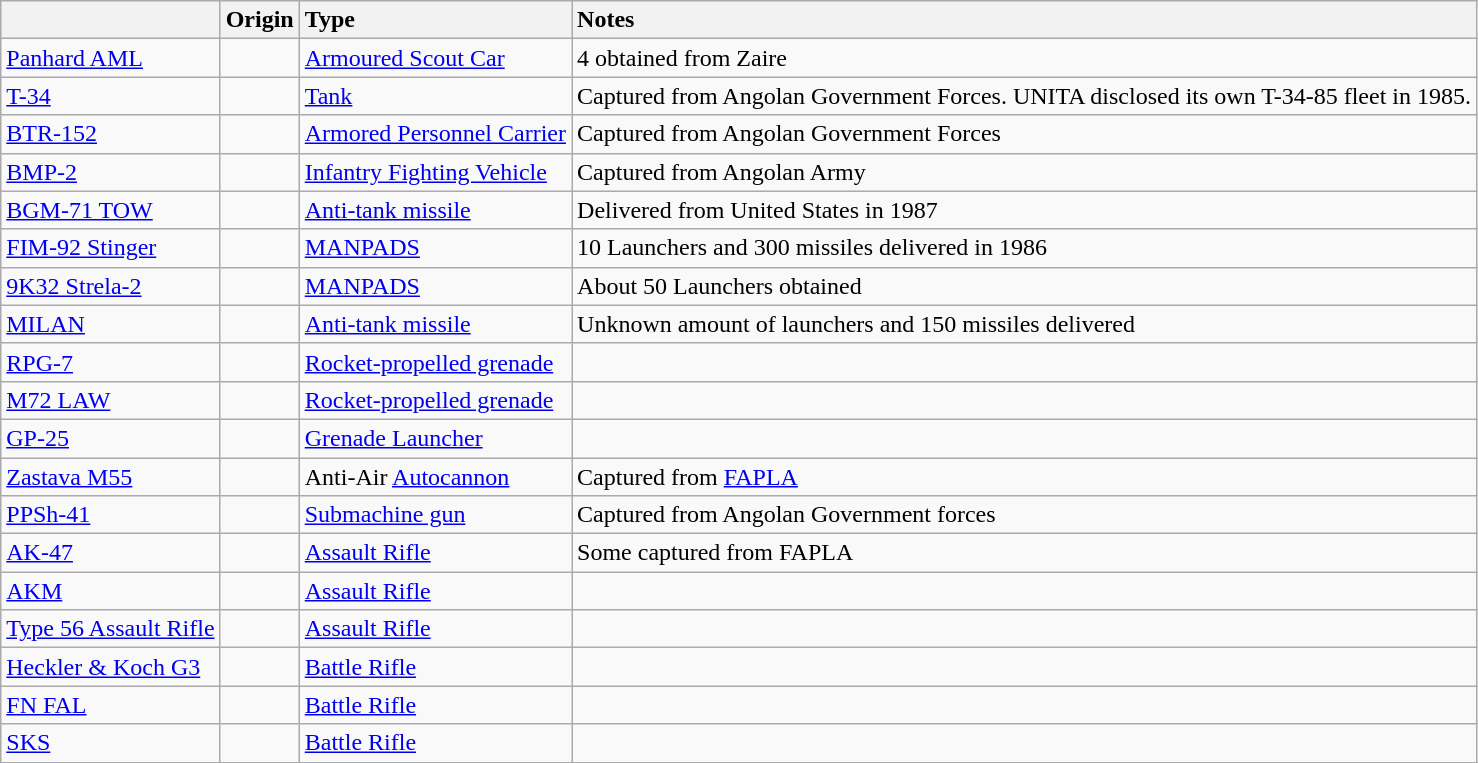<table class="wikitable">
<tr>
<th style="text-align: left;"></th>
<th style="text-align: left;">Origin</th>
<th style="text-align: left;">Type</th>
<th style="text-align: left;">Notes</th>
</tr>
<tr>
<td><a href='#'>Panhard AML</a></td>
<td></td>
<td><a href='#'>Armoured Scout Car</a></td>
<td>4 obtained from Zaire</td>
</tr>
<tr>
<td><a href='#'>T-34</a></td>
<td></td>
<td><a href='#'>Tank</a></td>
<td>Captured from Angolan Government Forces. UNITA disclosed its own T-34-85 fleet in 1985.</td>
</tr>
<tr>
<td><a href='#'>BTR-152</a></td>
<td></td>
<td><a href='#'>Armored Personnel Carrier</a></td>
<td>Captured from Angolan Government Forces</td>
</tr>
<tr>
<td><a href='#'>BMP-2</a></td>
<td></td>
<td><a href='#'>Infantry Fighting Vehicle</a></td>
<td>Captured from Angolan Army</td>
</tr>
<tr>
<td><a href='#'>BGM-71 TOW</a></td>
<td></td>
<td><a href='#'>Anti-tank missile</a></td>
<td>Delivered from United States in 1987</td>
</tr>
<tr>
<td><a href='#'>FIM-92 Stinger</a></td>
<td></td>
<td><a href='#'>MANPADS</a></td>
<td>10 Launchers and 300 missiles delivered in 1986</td>
</tr>
<tr>
<td><a href='#'>9K32 Strela-2</a></td>
<td></td>
<td><a href='#'>MANPADS</a></td>
<td>About 50 Launchers obtained</td>
</tr>
<tr>
<td><a href='#'>MILAN</a></td>
<td></td>
<td><a href='#'>Anti-tank missile</a></td>
<td>Unknown amount of launchers and 150 missiles delivered</td>
</tr>
<tr>
<td><a href='#'>RPG-7</a></td>
<td></td>
<td><a href='#'>Rocket-propelled grenade</a></td>
<td></td>
</tr>
<tr>
<td><a href='#'>M72 LAW</a></td>
<td></td>
<td><a href='#'>Rocket-propelled grenade</a></td>
<td></td>
</tr>
<tr>
<td><a href='#'>GP-25</a></td>
<td></td>
<td><a href='#'>Grenade Launcher</a></td>
<td></td>
</tr>
<tr>
<td><a href='#'>Zastava M55</a></td>
<td></td>
<td>Anti-Air <a href='#'>Autocannon</a></td>
<td>Captured from <a href='#'>FAPLA</a></td>
</tr>
<tr>
<td><a href='#'>PPSh-41</a></td>
<td></td>
<td><a href='#'>Submachine gun</a></td>
<td>Captured from Angolan Government forces</td>
</tr>
<tr>
<td><a href='#'>AK-47</a></td>
<td></td>
<td><a href='#'>Assault Rifle</a></td>
<td>Some captured from FAPLA</td>
</tr>
<tr>
<td><a href='#'>AKM</a></td>
<td></td>
<td><a href='#'>Assault Rifle</a></td>
<td></td>
</tr>
<tr>
<td><a href='#'>Type 56 Assault Rifle</a></td>
<td></td>
<td><a href='#'>Assault Rifle</a></td>
<td></td>
</tr>
<tr>
<td><a href='#'>Heckler & Koch G3</a></td>
<td></td>
<td><a href='#'>Battle Rifle</a></td>
<td></td>
</tr>
<tr>
<td><a href='#'>FN FAL</a></td>
<td></td>
<td><a href='#'>Battle Rifle</a></td>
<td></td>
</tr>
<tr>
<td><a href='#'>SKS</a></td>
<td></td>
<td><a href='#'>Battle Rifle</a></td>
<td></td>
</tr>
<tr>
</tr>
</table>
